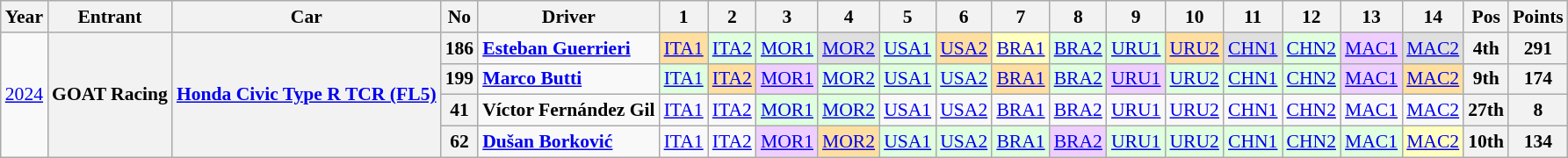<table class="wikitable" border="1" style="text-align:center; font-size:90%;">
<tr>
<th>Year</th>
<th>Entrant</th>
<th>Car</th>
<th>No</th>
<th>Driver</th>
<th>1</th>
<th>2</th>
<th>3</th>
<th>4</th>
<th>5</th>
<th>6</th>
<th>7</th>
<th>8</th>
<th>9</th>
<th>10</th>
<th>11</th>
<th>12</th>
<th>13</th>
<th>14</th>
<th>Pos</th>
<th>Points</th>
</tr>
<tr>
<td rowspan=4><a href='#'>2024</a></td>
<th rowspan=4>GOAT Racing</th>
<th rowspan=4><a href='#'>Honda Civic Type R TCR (FL5)</a></th>
<th>186</th>
<td align="left"><strong> <a href='#'>Esteban Guerrieri</a></strong></td>
<td style="background:#FFDF9F;"><a href='#'>ITA1</a><br></td>
<td style="background:#DFFFDF;"><a href='#'>ITA2</a><br></td>
<td style="background:#DFFFDF;"><a href='#'>MOR1</a><br></td>
<td style="background:#DFDFDF;"><a href='#'>MOR2</a> <br></td>
<td style="background:#DFFFDF;"><a href='#'>USA1</a><br></td>
<td style="background:#FFDF9F;"><a href='#'>USA2</a><br></td>
<td style="background:#FFFFBF;"><a href='#'>BRA1</a> <br></td>
<td style="background:#dfffdf;"><a href='#'>BRA2</a> <br></td>
<td style="background:#DFFFDF;"><a href='#'>URU1</a></td>
<td style="background:#FFDF9F;"><a href='#'>URU2</a></td>
<td style="background:#DFDFDF;"><a href='#'>CHN1</a></td>
<td style="background:#DFFFDF;"><a href='#'>CHN2</a></td>
<td style="background:#EFCFFF;"><a href='#'>MAC1</a></td>
<td style="background:#DFDFDF;"><a href='#'>MAC2</a></td>
<th>4th</th>
<th>291</th>
</tr>
<tr>
<th>199</th>
<td align="left"><strong> <a href='#'>Marco Butti</a></strong></td>
<td style="background:#DFFFDF;"><a href='#'>ITA1</a><br></td>
<td style="background:#FFDF9F;"><a href='#'>ITA2</a><br></td>
<td style="background:#EFCFFF;"><a href='#'>MOR1</a><br></td>
<td style="background:#DFFFDF;"><a href='#'>MOR2</a><br></td>
<td style="background:#DFFFDF;"><a href='#'>USA1</a><br></td>
<td style="background:#DFFFDF;"><a href='#'>USA2</a><br></td>
<td style="background:#FFDF9F;"><a href='#'>BRA1</a> <br></td>
<td style="background:#DFFFDF;"><a href='#'>BRA2</a> <br></td>
<td style="background:#EFCFFF;"><a href='#'>URU1</a><br></td>
<td style="background:#DFFFDF;"><a href='#'>URU2</a><br></td>
<td style="background:#DFFFDF;"><a href='#'>CHN1</a><br></td>
<td style="background:#DFFFDF;"><a href='#'>CHN2</a><br></td>
<td style="background:#EFCFFF;"><a href='#'>MAC1</a><br></td>
<td style="background:#FFDF9F;"><a href='#'>MAC2</a><br></td>
<th>9th</th>
<th>174</th>
</tr>
<tr>
<th>41</th>
<td align="left"><strong> Víctor Fernández Gil</strong></td>
<td><a href='#'>ITA1</a></td>
<td><a href='#'>ITA2</a></td>
<td style="background:#DFFFDF;"><a href='#'>MOR1</a><br></td>
<td style="background:#DFFFDF;"><a href='#'>MOR2</a><br></td>
<td><a href='#'>USA1</a></td>
<td><a href='#'>USA2</a></td>
<td><a href='#'>BRA1</a></td>
<td><a href='#'>BRA2</a></td>
<td><a href='#'>URU1</a></td>
<td><a href='#'>URU2</a></td>
<td><a href='#'>CHN1</a></td>
<td><a href='#'>CHN2</a></td>
<td><a href='#'>MAC1</a></td>
<td><a href='#'>MAC2</a></td>
<th>27th</th>
<th>8</th>
</tr>
<tr>
<th>62</th>
<td align="left"><strong> <a href='#'>Dušan Borković</a></strong></td>
<td><a href='#'>ITA1</a></td>
<td><a href='#'>ITA2</a></td>
<td style="background:#EFCFFF;"><a href='#'>MOR1</a><br></td>
<td style="background:#FFDF9F;"><a href='#'>MOR2</a><br></td>
<td style="background:#DFFFDF;"><a href='#'>USA1</a><br></td>
<td style="background:#DFFFDF;"><a href='#'>USA2</a><br></td>
<td style="background:#DFFFDF;"><a href='#'>BRA1</a> <br></td>
<td style="background:#EFCFFF;"><a href='#'>BRA2</a> <br></td>
<td style="background:#DFFFDF;"><a href='#'>URU1</a><br></td>
<td style="background:#DFFFDF;"><a href='#'>URU2</a><br></td>
<td style="background:#DFFFDF;"><a href='#'>CHN1</a><br></td>
<td style="background:#DFFFDF;"><a href='#'>CHN2</a><br></td>
<td style="background:#DFFFDF;"><a href='#'>MAC1</a><br></td>
<td style="background:#FFFFBF;"><a href='#'>MAC2</a><br></td>
<th>10th</th>
<th>134</th>
</tr>
</table>
